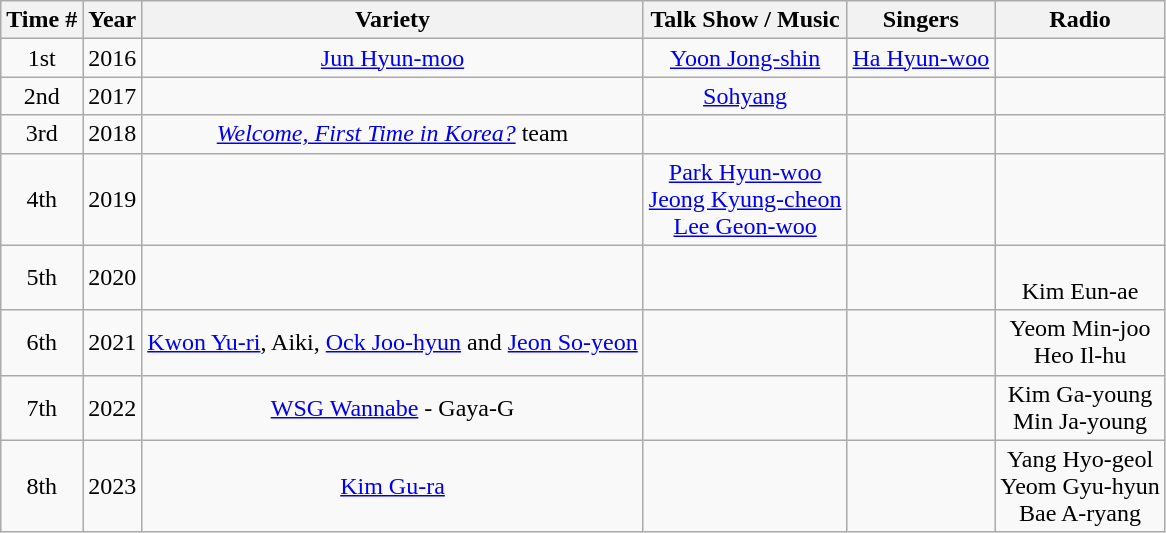<table class="wikitable sortable" style="text-align:center">
<tr>
<th>Time #</th>
<th>Year</th>
<th>Variety</th>
<th>Talk Show / Music</th>
<th>Singers</th>
<th>Radio</th>
</tr>
<tr>
<td>1st</td>
<td>2016</td>
<td><a href='#'>Jun Hyun-moo</a></td>
<td><a href='#'>Yoon Jong-shin</a></td>
<td><a href='#'>Ha Hyun-woo</a></td>
<td></td>
</tr>
<tr>
<td>2nd</td>
<td>2017</td>
<td></td>
<td><a href='#'>Sohyang</a></td>
<td></td>
<td></td>
</tr>
<tr>
<td>3rd</td>
<td>2018</td>
<td><em><a href='#'>Welcome, First Time in Korea?</a></em> team</td>
<td></td>
<td></td>
<td></td>
</tr>
<tr>
<td>4th</td>
<td>2019</td>
<td></td>
<td><a href='#'>Park Hyun-woo</a><br><a href='#'>Jeong Kyung-cheon</a><br><a href='#'>Lee Geon-woo</a></td>
<td></td>
<td></td>
</tr>
<tr>
<td>5th</td>
<td>2020</td>
<td></td>
<td><em></em></td>
<td></td>
<td><br>Kim Eun-ae</td>
</tr>
<tr>
<td>6th</td>
<td>2021</td>
<td><a href='#'>Kwon Yu-ri</a>, Aiki, <a href='#'>Ock Joo-hyun</a> and <a href='#'>Jeon So-yeon</a></td>
<td></td>
<td></td>
<td>Yeom Min-joo<br>Heo Il-hu</td>
</tr>
<tr>
<td>7th</td>
<td>2022</td>
<td><a href='#'>WSG Wannabe</a> - Gaya-G</td>
<td></td>
<td></td>
<td>Kim Ga-young<br>Min Ja-young</td>
</tr>
<tr>
<td>8th</td>
<td>2023</td>
<td><a href='#'>Kim Gu-ra</a></td>
<td></td>
<td></td>
<td>Yang Hyo-geol<br>Yeom Gyu-hyun<br>Bae A-ryang</td>
</tr>
</table>
